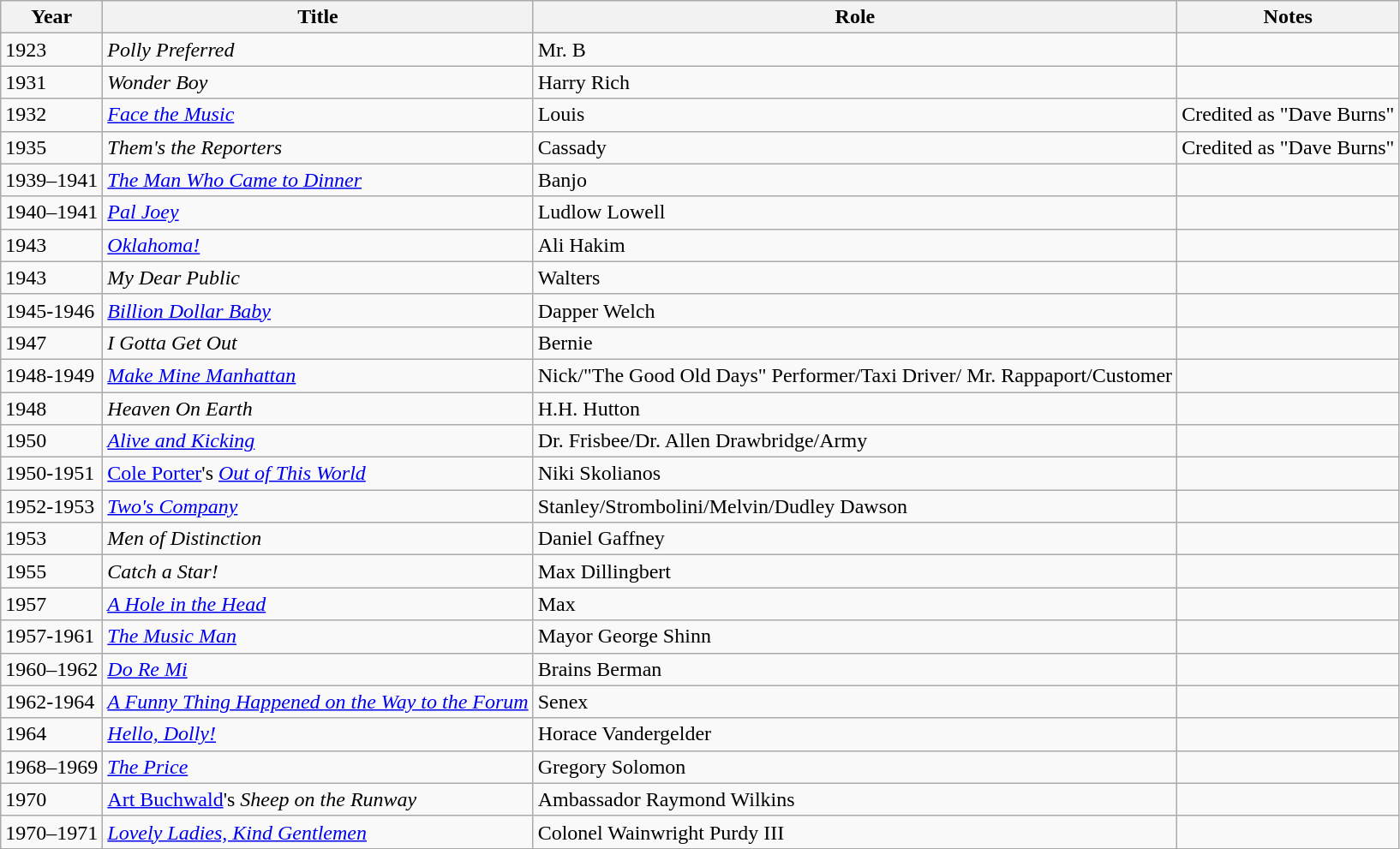<table class="wikitable sortable">
<tr>
<th>Year</th>
<th>Title</th>
<th>Role</th>
<th class="unsortable">Notes</th>
</tr>
<tr>
<td>1923</td>
<td><em>Polly Preferred</em></td>
<td>Mr. B</td>
<td></td>
</tr>
<tr>
<td>1931</td>
<td><em>Wonder Boy</em></td>
<td>Harry Rich</td>
<td></td>
</tr>
<tr>
<td>1932</td>
<td><em><a href='#'>Face the Music</a></em></td>
<td>Louis</td>
<td>Credited as "Dave Burns"</td>
</tr>
<tr>
<td>1935</td>
<td><em>Them's the Reporters</em></td>
<td>Cassady</td>
<td>Credited as "Dave Burns"</td>
</tr>
<tr>
<td>1939–1941</td>
<td><em><a href='#'>The Man Who Came to Dinner</a></em></td>
<td>Banjo</td>
<td></td>
</tr>
<tr>
<td>1940–1941</td>
<td><em><a href='#'>Pal Joey</a></em></td>
<td>Ludlow Lowell</td>
<td></td>
</tr>
<tr>
<td>1943</td>
<td><em><a href='#'>Oklahoma!</a></em></td>
<td>Ali Hakim</td>
<td></td>
</tr>
<tr>
<td>1943</td>
<td><em>My Dear Public</em></td>
<td>Walters</td>
<td></td>
</tr>
<tr>
<td>1945-1946</td>
<td><em><a href='#'>Billion Dollar Baby</a></em></td>
<td>Dapper Welch</td>
<td></td>
</tr>
<tr>
<td>1947</td>
<td><em>I Gotta Get Out</em></td>
<td>Bernie</td>
<td></td>
</tr>
<tr>
<td>1948-1949</td>
<td><em><a href='#'>Make Mine Manhattan</a></em></td>
<td>Nick/"The Good Old Days" Performer/Taxi Driver/ Mr. Rappaport/Customer</td>
<td></td>
</tr>
<tr>
<td>1948</td>
<td><em>Heaven On Earth</em></td>
<td>H.H. Hutton</td>
<td></td>
</tr>
<tr>
<td>1950</td>
<td><em><a href='#'>Alive and Kicking</a></em></td>
<td>Dr. Frisbee/Dr. Allen Drawbridge/Army</td>
<td></td>
</tr>
<tr>
<td>1950-1951</td>
<td><a href='#'>Cole Porter</a>'s <em><a href='#'>Out of This World</a></em></td>
<td>Niki Skolianos</td>
<td></td>
</tr>
<tr>
<td>1952-1953</td>
<td><em><a href='#'>Two's Company</a></em></td>
<td>Stanley/Strombolini/Melvin/Dudley Dawson</td>
<td></td>
</tr>
<tr>
<td>1953</td>
<td><em>Men of Distinction</em></td>
<td>Daniel Gaffney</td>
<td></td>
</tr>
<tr>
<td>1955</td>
<td><em>Catch a Star!</em></td>
<td>Max Dillingbert</td>
<td></td>
</tr>
<tr>
<td>1957</td>
<td><em><a href='#'>A Hole in the Head</a></em></td>
<td>Max</td>
<td></td>
</tr>
<tr>
<td>1957-1961</td>
<td><em><a href='#'>The Music Man</a></em></td>
<td>Mayor George Shinn</td>
<td></td>
</tr>
<tr>
<td>1960–1962</td>
<td><em><a href='#'>Do Re Mi</a></em></td>
<td>Brains Berman</td>
<td></td>
</tr>
<tr>
<td>1962-1964</td>
<td><em><a href='#'>A Funny Thing Happened on the Way to the Forum</a></em></td>
<td>Senex</td>
<td></td>
</tr>
<tr>
<td>1964</td>
<td><em><a href='#'>Hello, Dolly!</a></em></td>
<td>Horace Vandergelder</td>
<td></td>
</tr>
<tr>
<td>1968–1969</td>
<td><em><a href='#'>The Price</a></em></td>
<td>Gregory Solomon</td>
<td></td>
</tr>
<tr>
<td>1970</td>
<td><a href='#'>Art Buchwald</a>'s <em>Sheep on the Runway</em></td>
<td>Ambassador Raymond Wilkins</td>
<td></td>
</tr>
<tr>
<td>1970–1971</td>
<td><em><a href='#'>Lovely Ladies, Kind Gentlemen</a></em></td>
<td>Colonel Wainwright Purdy III</td>
<td></td>
</tr>
</table>
